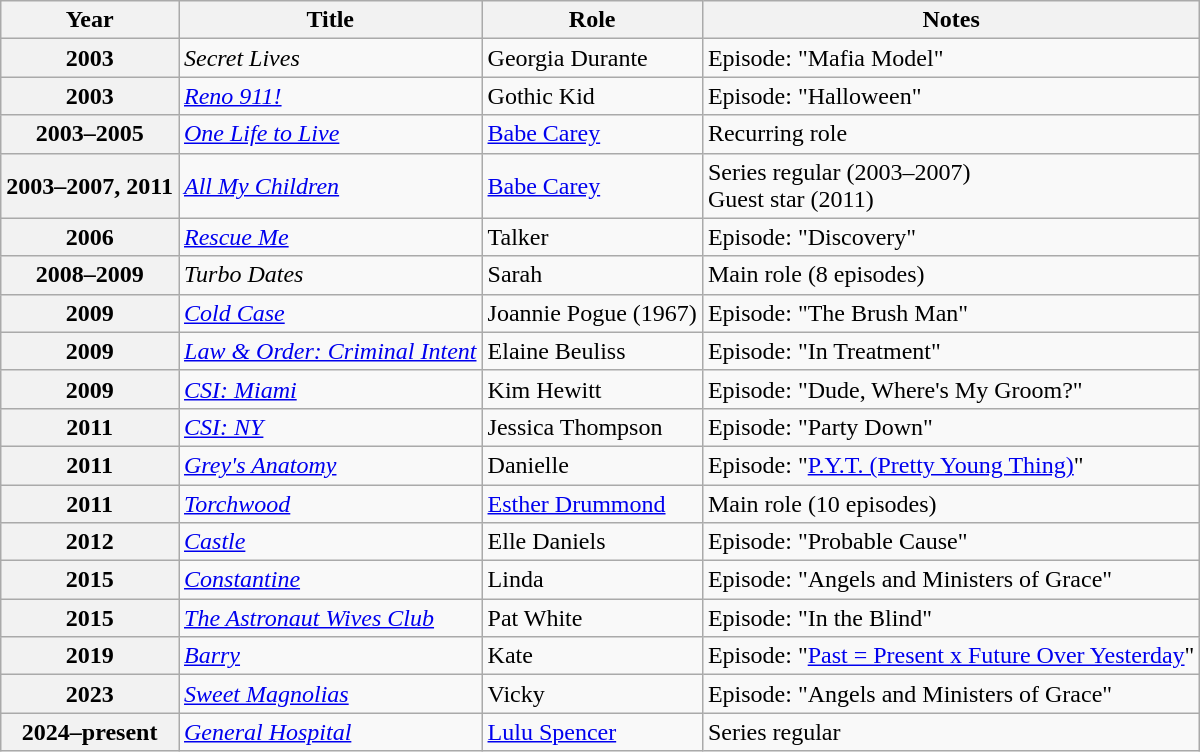<table class="wikitable plainrowheaders sortable">
<tr>
<th scope="col">Year</th>
<th scope="col">Title</th>
<th scope="col">Role</th>
<th scope="col" class="unsortable">Notes</th>
</tr>
<tr>
<th scope="row">2003</th>
<td><em>Secret Lives</em></td>
<td>Georgia Durante</td>
<td>Episode: "Mafia Model"</td>
</tr>
<tr>
<th scope="row">2003</th>
<td><em><a href='#'>Reno 911!</a></em></td>
<td>Gothic Kid</td>
<td>Episode: "Halloween"</td>
</tr>
<tr>
<th scope="row">2003–2005</th>
<td><em><a href='#'>One Life to Live</a></em></td>
<td><a href='#'>Babe Carey</a></td>
<td>Recurring role</td>
</tr>
<tr>
<th scope="row">2003–2007, 2011</th>
<td><em><a href='#'>All My Children</a></em></td>
<td><a href='#'>Babe Carey</a></td>
<td>Series regular (2003–2007) <br>Guest star (2011)</td>
</tr>
<tr>
<th scope="row">2006</th>
<td><em><a href='#'>Rescue Me</a></em></td>
<td>Talker</td>
<td>Episode: "Discovery"</td>
</tr>
<tr>
<th scope="row">2008–2009</th>
<td><em>Turbo Dates</em></td>
<td>Sarah</td>
<td>Main role (8 episodes)</td>
</tr>
<tr>
<th scope="row">2009</th>
<td><em><a href='#'>Cold Case</a></em></td>
<td>Joannie Pogue (1967)</td>
<td>Episode: "The Brush Man"</td>
</tr>
<tr>
<th scope="row">2009</th>
<td><em><a href='#'>Law & Order: Criminal Intent</a></em></td>
<td>Elaine Beuliss</td>
<td>Episode: "In Treatment"</td>
</tr>
<tr>
<th scope="row">2009</th>
<td><em><a href='#'>CSI: Miami</a></em></td>
<td>Kim Hewitt</td>
<td>Episode: "Dude, Where's My Groom?"</td>
</tr>
<tr>
<th scope="row">2011</th>
<td><em><a href='#'>CSI: NY</a></em></td>
<td>Jessica Thompson</td>
<td>Episode: "Party Down"</td>
</tr>
<tr>
<th scope="row">2011</th>
<td><em><a href='#'>Grey's Anatomy</a></em></td>
<td>Danielle</td>
<td>Episode: "<a href='#'>P.Y.T. (Pretty Young Thing)</a>"</td>
</tr>
<tr>
<th scope="row">2011</th>
<td><em><a href='#'>Torchwood</a></em></td>
<td><a href='#'>Esther Drummond</a></td>
<td>Main role (10 episodes)</td>
</tr>
<tr>
<th scope="row">2012</th>
<td><em><a href='#'>Castle</a></em></td>
<td>Elle Daniels</td>
<td>Episode: "Probable Cause"</td>
</tr>
<tr>
<th scope="row">2015</th>
<td><em><a href='#'>Constantine</a></em></td>
<td>Linda</td>
<td>Episode: "Angels and Ministers of Grace"</td>
</tr>
<tr>
<th scope="row">2015</th>
<td><em><a href='#'>The Astronaut Wives Club</a></em></td>
<td>Pat White</td>
<td>Episode: "In the Blind"</td>
</tr>
<tr>
<th scope="row">2019</th>
<td><em><a href='#'>Barry</a></em></td>
<td>Kate</td>
<td>Episode: "<a href='#'>Past = Present x Future Over Yesterday</a>"</td>
</tr>
<tr>
<th scope="row">2023</th>
<td><em><a href='#'>Sweet Magnolias</a></em></td>
<td>Vicky</td>
<td>Episode: "Angels and Ministers of Grace"</td>
</tr>
<tr>
<th scope="row">2024–present</th>
<td><em><a href='#'>General Hospital</a></em></td>
<td><a href='#'>Lulu Spencer</a></td>
<td>Series regular</td>
</tr>
</table>
